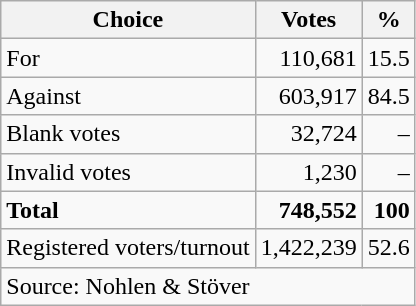<table class=wikitable style=text-align:right>
<tr>
<th>Choice</th>
<th>Votes</th>
<th>%</th>
</tr>
<tr>
<td align=left>For</td>
<td>110,681</td>
<td>15.5</td>
</tr>
<tr>
<td align=left>Against</td>
<td>603,917</td>
<td>84.5</td>
</tr>
<tr>
<td align=left>Blank votes</td>
<td>32,724</td>
<td>–</td>
</tr>
<tr>
<td align=left>Invalid votes</td>
<td>1,230</td>
<td>–</td>
</tr>
<tr>
<td align=left><strong>Total</strong></td>
<td><strong>748,552</strong></td>
<td><strong>100</strong></td>
</tr>
<tr>
<td align=left>Registered voters/turnout</td>
<td>1,422,239</td>
<td>52.6</td>
</tr>
<tr>
<td align=left colspan=6>Source: Nohlen & Stöver</td>
</tr>
</table>
